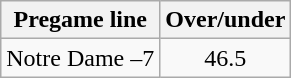<table class="wikitable">
<tr align="center">
<th style=>Pregame line</th>
<th style=>Over/under</th>
</tr>
<tr align="center">
<td>Notre Dame –7</td>
<td>46.5</td>
</tr>
</table>
